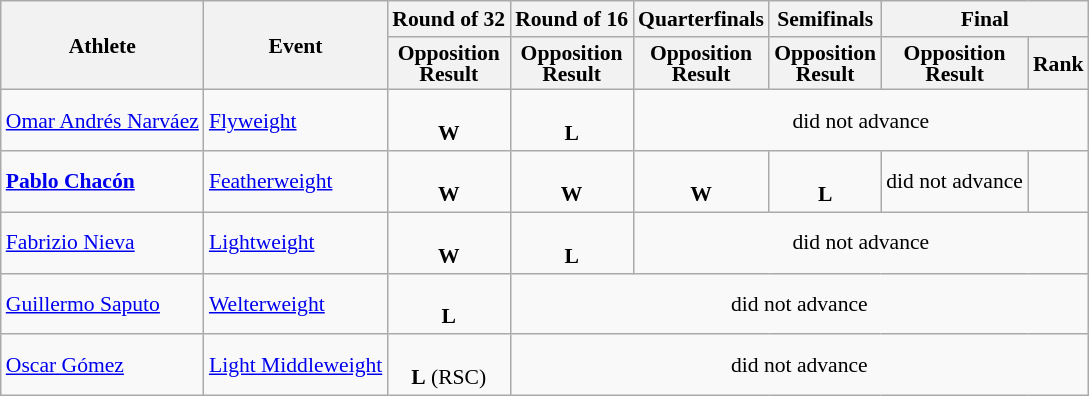<table class=wikitable style="font-size:90%">
<tr>
<th rowspan="2">Athlete</th>
<th rowspan="2">Event</th>
<th>Round of 32</th>
<th>Round of 16</th>
<th>Quarterfinals</th>
<th>Semifinals</th>
<th colspan="2">Final</th>
</tr>
<tr>
<th style="line-height:1em">Opposition<br>Result</th>
<th style="line-height:1em">Opposition<br>Result</th>
<th style="line-height:1em">Opposition<br>Result</th>
<th style="line-height:1em">Opposition<br>Result</th>
<th style="line-height:1em">Opposition<br>Result</th>
<th>Rank</th>
</tr>
<tr>
<td><a href='#'>Omar Andrés Narváez</a></td>
<td><a href='#'>Flyweight</a></td>
<td align="center"><br><strong>W</strong></td>
<td align="center"><br><strong>L</strong></td>
<td align="center" colspan="4">did not advance</td>
</tr>
<tr>
<td><strong><a href='#'>Pablo Chacón</a></strong></td>
<td><a href='#'>Featherweight</a></td>
<td align="center"><br><strong>W</strong></td>
<td align="center"><br><strong>W</strong></td>
<td align="center"><br><strong>W</strong></td>
<td align="center"><br><strong>L</strong></td>
<td align="center">did not advance</td>
<td align="center"></td>
</tr>
<tr>
<td><a href='#'>Fabrizio Nieva</a></td>
<td><a href='#'>Lightweight</a></td>
<td align="center"><br><strong>W</strong></td>
<td align="center"><br><strong>L</strong></td>
<td align="center" colspan="4">did not advance</td>
</tr>
<tr>
<td><a href='#'>Guillermo Saputo</a></td>
<td><a href='#'>Welterweight</a></td>
<td align="center"><br><strong>L</strong></td>
<td align="center" colspan="5">did not advance</td>
</tr>
<tr>
<td><a href='#'>Oscar Gómez</a></td>
<td><a href='#'>Light Middleweight</a></td>
<td align="center"><br><strong>L</strong> (RSC)</td>
<td align="center" colspan="5">did not advance</td>
</tr>
</table>
